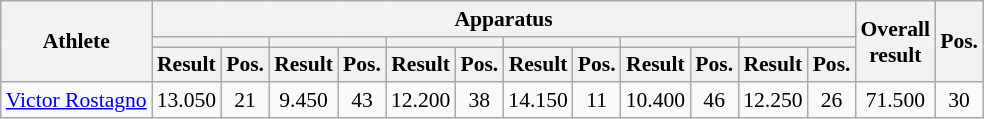<table class=wikitable style="font-size:90%">
<tr>
<th rowspan="3">Athlete</th>
<th colspan="12">Apparatus</th>
<th rowspan="3">Overall<br>result</th>
<th rowspan="3">Pos.</th>
</tr>
<tr>
<th colspan="2"></th>
<th colspan="2"></th>
<th colspan="2"></th>
<th colspan="2"></th>
<th colspan="2"></th>
<th colspan="2"></th>
</tr>
<tr>
<th>Result</th>
<th>Pos.</th>
<th>Result</th>
<th>Pos.</th>
<th>Result</th>
<th>Pos.</th>
<th>Result</th>
<th>Pos.</th>
<th>Result</th>
<th>Pos.</th>
<th>Result</th>
<th>Pos.</th>
</tr>
<tr align=center>
<td align=left><a href='#'>Victor Rostagno</a></td>
<td>13.050</td>
<td>21</td>
<td>9.450</td>
<td>43</td>
<td>12.200</td>
<td>38</td>
<td>14.150</td>
<td>11</td>
<td>10.400</td>
<td>46</td>
<td>12.250</td>
<td>26</td>
<td>71.500</td>
<td>30</td>
</tr>
</table>
